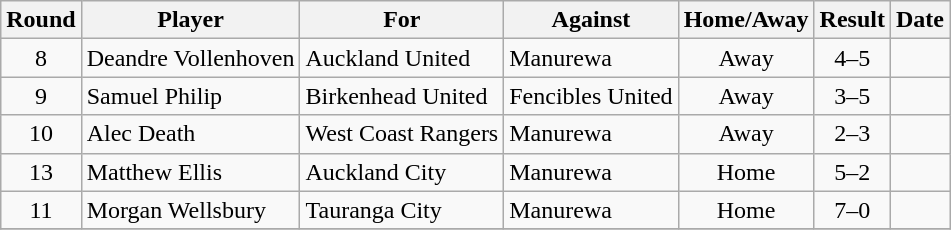<table class="wikitable">
<tr>
<th>Round</th>
<th>Player</th>
<th>For</th>
<th>Against</th>
<th>Home/Away</th>
<th style="text-align:center">Result</th>
<th>Date</th>
</tr>
<tr>
<td style="text-align:center">8</td>
<td> Deandre Vollenhoven</td>
<td>Auckland United</td>
<td>Manurewa</td>
<td style="text-align:center">Away</td>
<td style="text-align:center">4–5</td>
<td></td>
</tr>
<tr>
<td style="text-align:center">9</td>
<td> Samuel Philip</td>
<td>Birkenhead United</td>
<td>Fencibles United</td>
<td style="text-align:center">Away</td>
<td style="text-align:center">3–5</td>
<td></td>
</tr>
<tr>
<td style="text-align:center">10</td>
<td> Alec Death</td>
<td>West Coast Rangers</td>
<td>Manurewa</td>
<td style="text-align:center">Away</td>
<td style="text-align:center">2–3</td>
<td></td>
</tr>
<tr>
<td style="text-align:center">13</td>
<td> Matthew Ellis</td>
<td>Auckland City</td>
<td>Manurewa</td>
<td style="text-align:center">Home</td>
<td style="text-align:center">5–2</td>
<td></td>
</tr>
<tr>
<td style="text-align:center">11</td>
<td> Morgan Wellsbury</td>
<td>Tauranga City</td>
<td>Manurewa</td>
<td style="text-align:center">Home</td>
<td style="text-align:center">7–0</td>
<td></td>
</tr>
<tr>
</tr>
</table>
